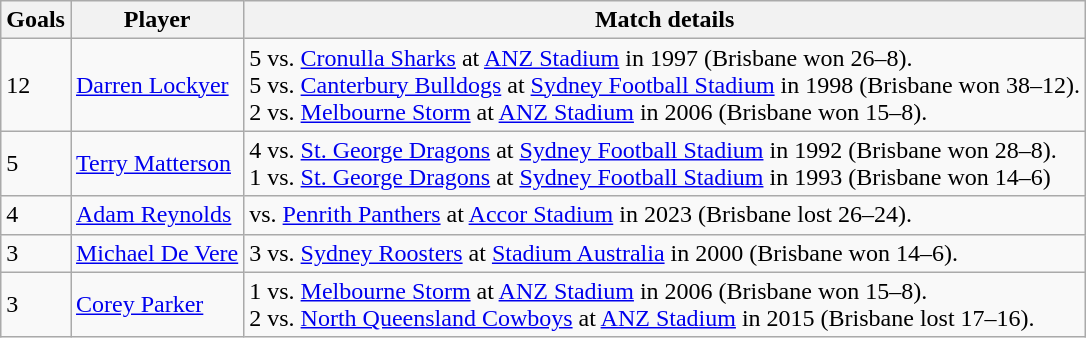<table class="wikitable">
<tr>
<th>Goals</th>
<th>Player</th>
<th>Match details</th>
</tr>
<tr>
<td>12</td>
<td><a href='#'>Darren Lockyer</a></td>
<td>5 vs. <a href='#'>Cronulla Sharks</a> at <a href='#'>ANZ Stadium</a> in 1997 (Brisbane won 26–8).<br> 5 vs. <a href='#'>Canterbury Bulldogs</a> at <a href='#'>Sydney Football Stadium</a> in 1998 (Brisbane won 38–12).<br> 2 vs. <a href='#'>Melbourne Storm</a> at <a href='#'>ANZ Stadium</a> in 2006 (Brisbane won 15–8).</td>
</tr>
<tr>
<td>5</td>
<td><a href='#'>Terry Matterson</a></td>
<td>4 vs. <a href='#'>St. George Dragons</a> at <a href='#'>Sydney Football Stadium</a> in 1992 (Brisbane won 28–8).<br> 1 vs. <a href='#'>St. George Dragons</a> at <a href='#'>Sydney Football Stadium</a> in 1993 (Brisbane won 14–6)</td>
</tr>
<tr>
<td>4</td>
<td><a href='#'>Adam Reynolds</a></td>
<td>vs. <a href='#'>Penrith Panthers</a> at <a href='#'>Accor Stadium</a> in 2023 (Brisbane lost 26–24).</td>
</tr>
<tr>
<td>3</td>
<td><a href='#'>Michael De Vere</a></td>
<td>3 vs. <a href='#'>Sydney Roosters</a> at <a href='#'>Stadium Australia</a> in 2000 (Brisbane won 14–6).</td>
</tr>
<tr>
<td>3</td>
<td><a href='#'>Corey Parker</a></td>
<td>1 vs. <a href='#'>Melbourne Storm</a> at <a href='#'>ANZ Stadium</a> in 2006 (Brisbane won 15–8).<br> 2 vs. <a href='#'>North Queensland Cowboys</a> at <a href='#'>ANZ Stadium</a> in 2015 (Brisbane lost 17–16).</td>
</tr>
</table>
